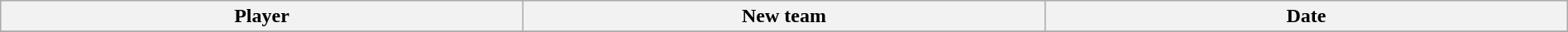<table class="wikitable" style="width:100%;">
<tr style="text-align:center; background:#ddd;">
<th style="width:33%;">Player</th>
<th style="width:33%;">New team</th>
<th style="width:33%;">Date</th>
</tr>
<tr>
</tr>
</table>
